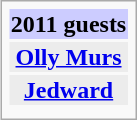<table class="infobox" style="text-align:center;">
<tr>
<th style="background:#ccf;">2011 guests</th>
</tr>
<tr>
<th style="background:#ececec;"><a href='#'>Olly Murs</a></th>
</tr>
<tr>
<th style="background:#ececec;"><a href='#'>Jedward</a></th>
</tr>
<tr>
<th style="background:#ececec; padding:0 4px;"></th>
</tr>
<tr>
</tr>
</table>
